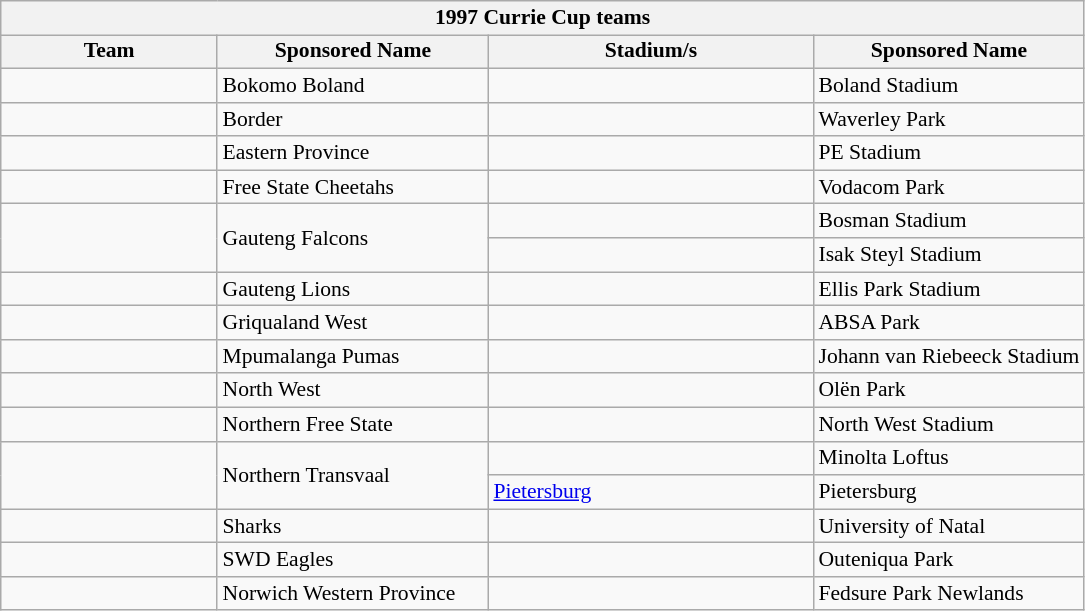<table class="wikitable sortable" style="text-align:left; line-height:110%; font-size:90%;">
<tr>
<th colspan=4 align=center>1997 Currie Cup teams</th>
</tr>
<tr>
<th width="20%">Team</th>
<th width="25%">Sponsored Name</th>
<th width="30%">Stadium/s</th>
<th width="25%">Sponsored Name</th>
</tr>
<tr>
<td></td>
<td>Bokomo Boland</td>
<td></td>
<td>Boland Stadium</td>
</tr>
<tr>
<td></td>
<td>Border</td>
<td></td>
<td>Waverley Park</td>
</tr>
<tr>
<td></td>
<td>Eastern Province</td>
<td></td>
<td>PE Stadium</td>
</tr>
<tr>
<td></td>
<td>Free State Cheetahs</td>
<td></td>
<td>Vodacom Park</td>
</tr>
<tr>
<td rowspan=2></td>
<td rowspan=2>Gauteng Falcons</td>
<td></td>
<td>Bosman Stadium</td>
</tr>
<tr>
<td></td>
<td>Isak Steyl Stadium</td>
</tr>
<tr>
<td></td>
<td>Gauteng Lions</td>
<td></td>
<td>Ellis Park Stadium</td>
</tr>
<tr>
<td></td>
<td>Griqualand West</td>
<td></td>
<td>ABSA Park</td>
</tr>
<tr>
<td></td>
<td>Mpumalanga Pumas</td>
<td></td>
<td>Johann van Riebeeck Stadium</td>
</tr>
<tr>
<td></td>
<td>North West</td>
<td></td>
<td>Olën Park</td>
</tr>
<tr>
<td></td>
<td>Northern Free State</td>
<td></td>
<td>North West Stadium</td>
</tr>
<tr>
<td rowspan=2></td>
<td rowspan=2>Northern Transvaal</td>
<td></td>
<td>Minolta Loftus</td>
</tr>
<tr>
<td><a href='#'>Pietersburg</a></td>
<td>Pietersburg</td>
</tr>
<tr>
<td></td>
<td>Sharks</td>
<td></td>
<td>University of Natal</td>
</tr>
<tr>
<td></td>
<td>SWD Eagles</td>
<td></td>
<td>Outeniqua Park</td>
</tr>
<tr>
<td></td>
<td>Norwich Western Province</td>
<td></td>
<td>Fedsure Park Newlands</td>
</tr>
</table>
